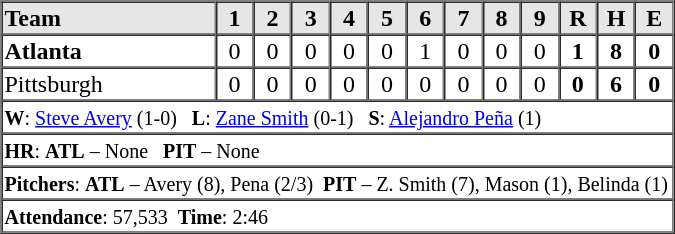<table border="1" cellspacing="0"  style="width:450px; margin-left:3em;">
<tr style="text-align:center; background:#e6e6e6;">
<th style="text-align:left; width:28%;">Team</th>
<th width=5%>1</th>
<th width=5%>2</th>
<th width=5%>3</th>
<th width=5%>4</th>
<th width=5%>5</th>
<th width=5%>6</th>
<th width=5%>7</th>
<th width=5%>8</th>
<th width=5%>9</th>
<th width=5%>R</th>
<th width=5%>H</th>
<th width=5%>E</th>
</tr>
<tr style="text-align:center;">
<td align=left><strong>Atlanta</strong></td>
<td>0</td>
<td>0</td>
<td>0</td>
<td>0</td>
<td>0</td>
<td>1</td>
<td>0</td>
<td>0</td>
<td>0</td>
<td><strong>1</strong></td>
<td><strong>8</strong></td>
<td><strong>0</strong></td>
</tr>
<tr style="text-align:center;">
<td align=left>Pittsburgh</td>
<td>0</td>
<td>0</td>
<td>0</td>
<td>0</td>
<td>0</td>
<td>0</td>
<td>0</td>
<td>0</td>
<td>0</td>
<td><strong>0</strong></td>
<td><strong>6</strong></td>
<td><strong>0</strong></td>
</tr>
<tr style="text-align:left;">
<td colspan=13><small><strong>W</strong>: <a href='#'>Steve Avery</a> (1-0)   <strong>L</strong>: <a href='#'>Zane Smith</a> (0-1)   <strong>S</strong>: <a href='#'>Alejandro Peña</a> (1)</small></td>
</tr>
<tr style="text-align:left;">
<td colspan=13><small><strong>HR</strong>: <strong>ATL</strong> –  None   <strong>PIT</strong> – None</small></td>
</tr>
<tr style="text-align:left;">
<td colspan=13><small><strong>Pitchers</strong>: <strong>ATL</strong> – Avery (8), Pena (2/3)  <strong>PIT</strong> – Z. Smith (7), Mason (1), Belinda (1)</small></td>
</tr>
<tr style="text-align:left;">
<td colspan=13><small><strong>Attendance</strong>: 57,533  <strong>Time</strong>: 2:46</small></td>
</tr>
</table>
